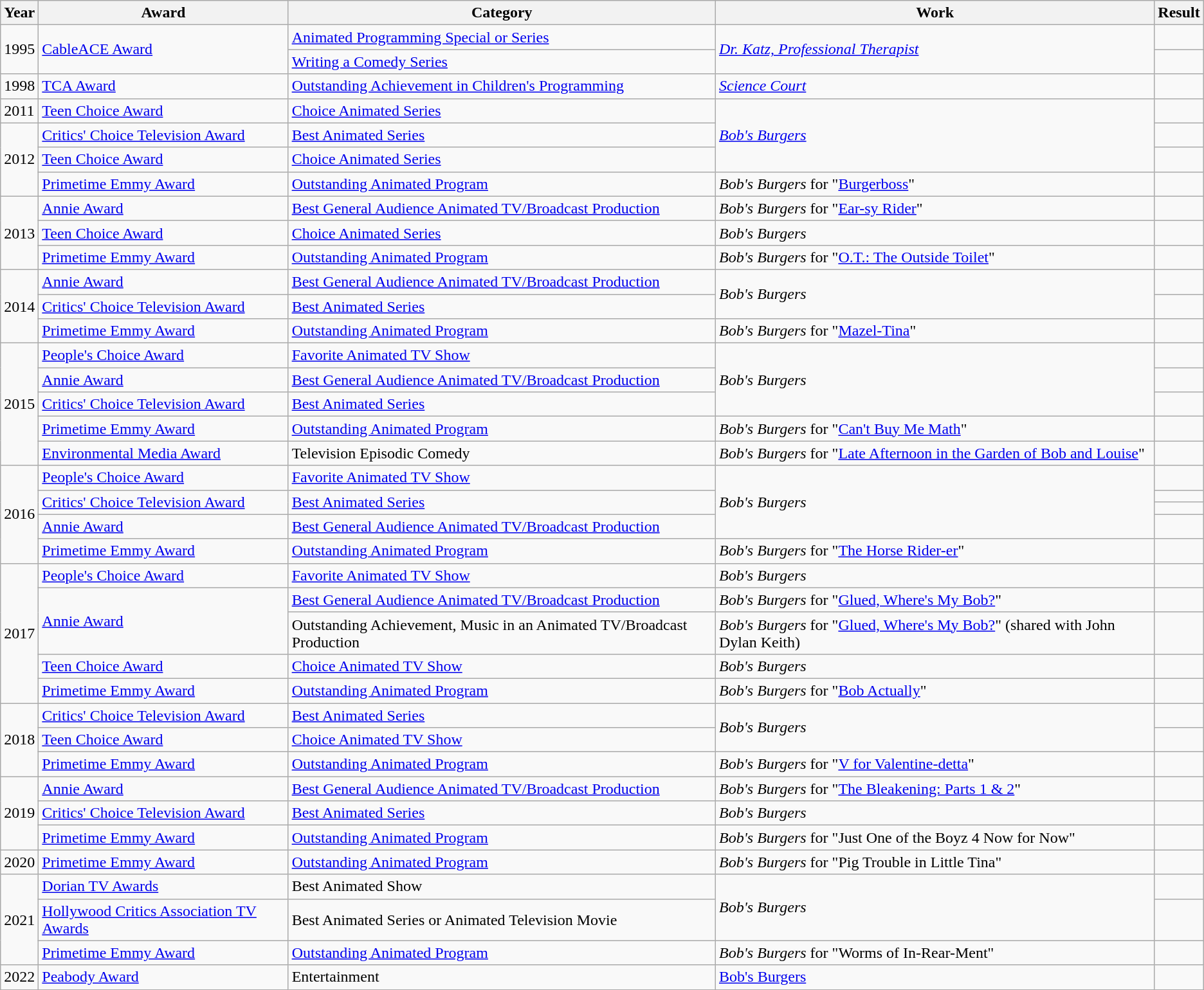<table class="wikitable">
<tr style="text-align:center;">
<th scope="col">Year</th>
<th scope="col">Award</th>
<th scope="col">Category</th>
<th scope="col">Work</th>
<th scope="col">Result</th>
</tr>
<tr>
<td rowspan=2>1995</td>
<td rowspan=2><a href='#'>CableACE Award</a></td>
<td scope="row"><a href='#'>Animated Programming Special or Series</a></td>
<td rowspan=2><em><a href='#'>Dr. Katz, Professional Therapist</a></em></td>
<td></td>
</tr>
<tr>
<td scope="row"><a href='#'>Writing a Comedy Series</a></td>
<td></td>
</tr>
<tr>
<td>1998</td>
<td><a href='#'>TCA Award</a></td>
<td scope="row"><a href='#'>Outstanding Achievement in Children's Programming</a></td>
<td><em><a href='#'>Science Court</a></em></td>
<td></td>
</tr>
<tr>
<td>2011</td>
<td><a href='#'>Teen Choice Award</a></td>
<td scope="row"><a href='#'>Choice Animated Series</a></td>
<td rowspan=3><em><a href='#'>Bob's Burgers</a></em></td>
<td></td>
</tr>
<tr>
<td rowspan=3>2012</td>
<td><a href='#'>Critics' Choice Television Award</a></td>
<td scope="row"><a href='#'>Best Animated Series</a></td>
<td></td>
</tr>
<tr>
<td><a href='#'>Teen Choice Award</a></td>
<td scope="row"><a href='#'>Choice Animated Series</a></td>
<td></td>
</tr>
<tr>
<td><a href='#'>Primetime Emmy Award</a></td>
<td scope="row"><a href='#'>Outstanding Animated Program</a></td>
<td><em>Bob's Burgers</em> for "<a href='#'>Burgerboss</a>"</td>
<td></td>
</tr>
<tr>
<td rowspan=3>2013</td>
<td><a href='#'>Annie Award</a></td>
<td scope="row"><a href='#'>Best General Audience Animated TV/Broadcast Production</a></td>
<td><em>Bob's Burgers</em> for "<a href='#'>Ear-sy Rider</a>"</td>
<td></td>
</tr>
<tr>
<td><a href='#'>Teen Choice Award</a></td>
<td scope="row"><a href='#'>Choice Animated Series</a></td>
<td><em>Bob's Burgers</em></td>
<td></td>
</tr>
<tr>
<td><a href='#'>Primetime Emmy Award</a></td>
<td><a href='#'>Outstanding Animated Program</a></td>
<td><em>Bob's Burgers</em> for "<a href='#'>O.T.: The Outside Toilet</a>"</td>
<td></td>
</tr>
<tr>
<td rowspan=3>2014</td>
<td><a href='#'>Annie Award</a></td>
<td><a href='#'>Best General Audience Animated TV/Broadcast Production</a></td>
<td rowspan=2><em>Bob's Burgers</em></td>
<td></td>
</tr>
<tr>
<td><a href='#'>Critics' Choice Television Award</a></td>
<td scope="row"><a href='#'>Best Animated Series</a></td>
<td></td>
</tr>
<tr>
<td><a href='#'>Primetime Emmy Award</a></td>
<td scope="row"><a href='#'>Outstanding Animated Program</a></td>
<td><em>Bob's Burgers</em> for "<a href='#'>Mazel-Tina</a>"</td>
<td></td>
</tr>
<tr>
<td rowspan=5>2015</td>
<td><a href='#'>People's Choice Award</a></td>
<td scope="row"><a href='#'>Favorite Animated TV Show</a></td>
<td rowspan=3><em>Bob's Burgers</em></td>
<td></td>
</tr>
<tr>
<td><a href='#'>Annie Award</a></td>
<td scope="row"><a href='#'>Best General Audience Animated TV/Broadcast Production</a></td>
<td></td>
</tr>
<tr>
<td><a href='#'>Critics' Choice Television Award</a></td>
<td scope="row"><a href='#'>Best Animated Series</a></td>
<td></td>
</tr>
<tr>
<td><a href='#'>Primetime Emmy Award</a></td>
<td scope="row"><a href='#'>Outstanding Animated Program</a></td>
<td><em>Bob's Burgers</em> for "<a href='#'>Can't Buy Me Math</a>"</td>
<td></td>
</tr>
<tr>
<td><a href='#'>Environmental Media Award</a></td>
<td scope="row">Television Episodic Comedy</td>
<td><em>Bob's Burgers</em> for "<a href='#'>Late Afternoon in the Garden of Bob and Louise</a>"</td>
<td></td>
</tr>
<tr>
<td rowspan=5>2016</td>
<td><a href='#'>People's Choice Award</a></td>
<td scope="row"><a href='#'>Favorite Animated TV Show</a></td>
<td rowspan=4><em>Bob's Burgers</em></td>
<td></td>
</tr>
<tr>
<td rowspan=2><a href='#'>Critics' Choice Television Award</a></td>
<td scope="row" rowspan=2><a href='#'>Best Animated Series</a></td>
<td></td>
</tr>
<tr>
<td></td>
</tr>
<tr>
<td><a href='#'>Annie Award</a></td>
<td scope="row"><a href='#'>Best General Audience Animated TV/Broadcast Production</a></td>
<td></td>
</tr>
<tr>
<td><a href='#'>Primetime Emmy Award</a></td>
<td scope="row"><a href='#'>Outstanding Animated Program</a></td>
<td><em>Bob's Burgers</em> for "<a href='#'>The Horse Rider-er</a>"</td>
<td></td>
</tr>
<tr>
<td rowspan=5>2017</td>
<td><a href='#'>People's Choice Award</a></td>
<td scope="row"><a href='#'>Favorite Animated TV Show</a></td>
<td><em>Bob's Burgers</em></td>
<td></td>
</tr>
<tr>
<td rowspan="2"><a href='#'>Annie Award</a></td>
<td scope="row"><a href='#'>Best General Audience Animated TV/Broadcast Production</a></td>
<td><em>Bob's Burgers</em> for "<a href='#'>Glued, Where's My Bob?</a>"</td>
<td></td>
</tr>
<tr>
<td scope="row">Outstanding Achievement, Music in an Animated TV/Broadcast Production</td>
<td><em>Bob's Burgers</em> for "<a href='#'>Glued, Where's My Bob?</a>" (shared with John Dylan Keith)</td>
<td></td>
</tr>
<tr>
<td><a href='#'>Teen Choice Award</a></td>
<td scope="row"><a href='#'>Choice Animated TV Show</a></td>
<td><em>Bob's Burgers</em></td>
<td></td>
</tr>
<tr>
<td><a href='#'>Primetime Emmy Award</a></td>
<td scope="row"><a href='#'>Outstanding Animated Program</a></td>
<td><em>Bob's Burgers</em> for "<a href='#'>Bob Actually</a>"</td>
<td></td>
</tr>
<tr>
<td rowspan=3>2018</td>
<td><a href='#'>Critics' Choice Television Award</a></td>
<td scope="row"><a href='#'>Best Animated Series</a></td>
<td rowspan=2><em>Bob's Burgers</em></td>
<td></td>
</tr>
<tr>
<td><a href='#'>Teen Choice Award</a></td>
<td scope="row"><a href='#'>Choice Animated TV Show</a></td>
<td></td>
</tr>
<tr>
<td><a href='#'>Primetime Emmy Award</a></td>
<td scope="row"><a href='#'>Outstanding Animated Program</a></td>
<td><em>Bob's Burgers</em> for  "<a href='#'>V for Valentine-detta</a>"</td>
<td></td>
</tr>
<tr>
<td rowspan=3>2019</td>
<td><a href='#'>Annie Award</a></td>
<td scope="row"><a href='#'>Best General Audience Animated TV/Broadcast Production</a></td>
<td><em>Bob's Burgers</em> for "<a href='#'>The Bleakening: Parts 1 & 2</a>"</td>
<td></td>
</tr>
<tr>
<td><a href='#'>Critics' Choice Television Award</a></td>
<td scope="row"><a href='#'>Best Animated Series</a></td>
<td><em>Bob's Burgers</em></td>
<td></td>
</tr>
<tr>
<td><a href='#'>Primetime Emmy Award</a></td>
<td scope="row"><a href='#'>Outstanding Animated Program</a></td>
<td><em>Bob's Burgers</em> for "Just One of the Boyz 4 Now for Now"</td>
<td></td>
</tr>
<tr>
<td>2020</td>
<td><a href='#'>Primetime Emmy Award</a></td>
<td scope="row"><a href='#'>Outstanding Animated Program</a></td>
<td><em>Bob's Burgers</em> for "Pig Trouble in Little Tina"</td>
<td></td>
</tr>
<tr>
<td rowspan=3>2021</td>
<td><a href='#'>Dorian TV Awards</a></td>
<td scope="row">Best Animated Show</td>
<td rowspan=2><em>Bob's Burgers</em></td>
<td></td>
</tr>
<tr>
<td><a href='#'>Hollywood Critics Association TV Awards</a></td>
<td scope="row">Best Animated Series or Animated Television Movie</td>
<td></td>
</tr>
<tr>
<td><a href='#'>Primetime Emmy Award</a></td>
<td scope="row"><a href='#'>Outstanding Animated Program</a></td>
<td><em>Bob's Burgers</em> for "Worms of In-Rear-Ment"</td>
<td></td>
</tr>
<tr>
<td>2022</td>
<td><a href='#'>Peabody Award</a></td>
<td>Entertainment</td>
<td><a href='#'>Bob's Burgers</a></td>
<td></td>
</tr>
</table>
